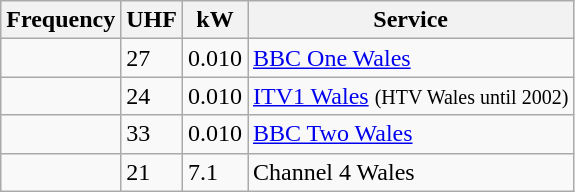<table class="wikitable sortable">
<tr>
<th>Frequency</th>
<th>UHF</th>
<th>kW</th>
<th>Service</th>
</tr>
<tr>
<td></td>
<td>27</td>
<td>0.010</td>
<td><a href='#'>BBC One Wales</a></td>
</tr>
<tr>
<td></td>
<td>24</td>
<td>0.010</td>
<td><a href='#'>ITV1 Wales</a> <small>(HTV Wales until 2002)</small></td>
</tr>
<tr>
<td></td>
<td>33</td>
<td>0.010</td>
<td><a href='#'>BBC Two Wales</a></td>
</tr>
<tr>
<td></td>
<td>21</td>
<td>7.1</td>
<td>Channel 4 Wales</td>
</tr>
</table>
